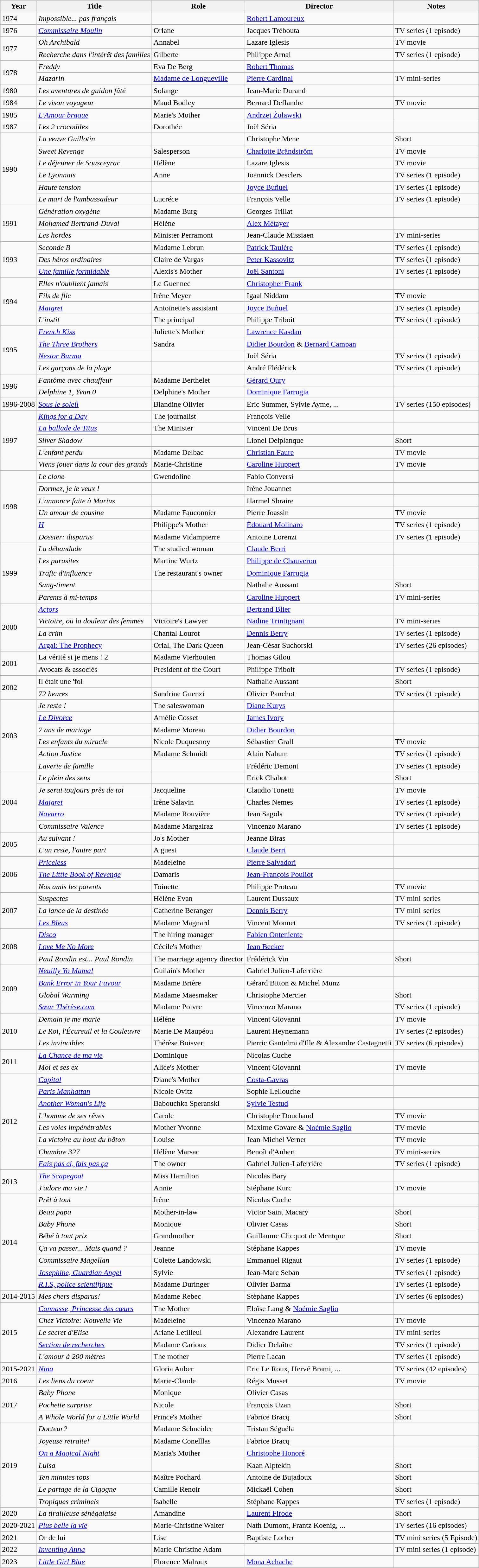<table class="wikitable">
<tr>
<th>Year</th>
<th>Title</th>
<th>Role</th>
<th>Director</th>
<th>Notes</th>
</tr>
<tr>
<td>1974</td>
<td><em>Impossible... pas français</em></td>
<td></td>
<td><a href='#'>Robert Lamoureux</a></td>
<td></td>
</tr>
<tr>
<td>1976</td>
<td><em><a href='#'>Commissaire Moulin</a></em></td>
<td>Orlane</td>
<td>Jacques Trébouta</td>
<td>TV series (1 episode)</td>
</tr>
<tr>
<td rowspan=2>1977</td>
<td><em>Oh Archibald</em></td>
<td>Annabel</td>
<td>Lazare Iglesis</td>
<td>TV movie</td>
</tr>
<tr>
<td><em>Recherche dans l'intérêt des familles</em></td>
<td>Gilberte</td>
<td>Philippe Arnal</td>
<td>TV series (1 episode)</td>
</tr>
<tr>
<td rowspan=2>1978</td>
<td><em>Freddy</em></td>
<td>Eva De Berg</td>
<td><a href='#'>Robert Thomas</a></td>
<td></td>
</tr>
<tr>
<td><em>Mazarin</em></td>
<td><a href='#'>Madame de Longueville</a></td>
<td><a href='#'>Pierre Cardinal</a></td>
<td>TV mini-series</td>
</tr>
<tr>
<td>1980</td>
<td><em>Les aventures de guidon fûté</em></td>
<td>Solange</td>
<td>Jean-Marie Durand</td>
<td></td>
</tr>
<tr>
<td>1984</td>
<td><em>Le vison voyageur</em></td>
<td>Maud Bodley</td>
<td>Bernard Deflandre</td>
<td>TV movie</td>
</tr>
<tr>
<td>1985</td>
<td><em><a href='#'>L'Amour braque</a></em></td>
<td>Marie's Mother</td>
<td><a href='#'>Andrzej Żuławski</a></td>
<td></td>
</tr>
<tr>
<td>1987</td>
<td><em>Les 2 crocodiles</em></td>
<td>Dorothée</td>
<td>Joël Séria</td>
<td></td>
</tr>
<tr>
<td rowspan=6>1990</td>
<td><em>La veuve Guillotin</em></td>
<td></td>
<td>Christophe Mene</td>
<td>Short</td>
</tr>
<tr>
<td><em>Sweet Revenge</em></td>
<td>Salesperson</td>
<td><a href='#'>Charlotte Brändström</a></td>
<td>TV movie</td>
</tr>
<tr>
<td><em>Le déjeuner de Sousceyrac</em></td>
<td>Hélène</td>
<td>Lazare Iglesis</td>
<td>TV movie</td>
</tr>
<tr>
<td><em>Le Lyonnais</em></td>
<td>Anne</td>
<td>Joannick Desclers</td>
<td>TV series (1 episode)</td>
</tr>
<tr>
<td><em>Haute tension</em></td>
<td></td>
<td><a href='#'>Joyce Buñuel</a></td>
<td>TV series (1 episode)</td>
</tr>
<tr>
<td><em>Le mari de l'ambassadeur</em></td>
<td>Lucréce</td>
<td>François Velle</td>
<td>TV series (1 episode)</td>
</tr>
<tr>
<td rowspan=3>1991</td>
<td><em>Génération oxygène</em></td>
<td>Madame Burg</td>
<td>Georges Trillat</td>
<td></td>
</tr>
<tr>
<td><em>Mohamed Bertrand-Duval</em></td>
<td>Hélène</td>
<td><a href='#'>Alex Métayer</a></td>
<td></td>
</tr>
<tr>
<td><em>Les hordes</em></td>
<td>Minister Perramont</td>
<td>Jean-Claude Missiaen</td>
<td>TV mini-series</td>
</tr>
<tr>
<td rowspan=3>1993</td>
<td><em>Seconde B</em></td>
<td>Madame Lebrun</td>
<td><a href='#'>Patrick Taulère</a></td>
<td>TV series (1 episode)</td>
</tr>
<tr>
<td><em>Des héros ordinaires</em></td>
<td>Claire de Vargas</td>
<td><a href='#'>Peter Kassovitz</a></td>
<td>TV series (1 episode)</td>
</tr>
<tr>
<td><em><a href='#'>Une famille formidable</a></em></td>
<td>Alexis's Mother</td>
<td><a href='#'>Joël Santoni</a></td>
<td>TV series (1 episode)</td>
</tr>
<tr>
<td rowspan=4>1994</td>
<td><em>Elles n'oublient jamais</em></td>
<td>Le Guennec</td>
<td><a href='#'>Christopher Frank</a></td>
<td></td>
</tr>
<tr>
<td><em>Fils de flic</em></td>
<td>Irène Meyer</td>
<td>Igaal Niddam</td>
<td>TV movie</td>
</tr>
<tr>
<td><em><a href='#'>Maigret</a></em></td>
<td>Antoinette's assistant</td>
<td><a href='#'>Joyce Buñuel</a></td>
<td>TV series (1 episode)</td>
</tr>
<tr>
<td><em>L'instit</em></td>
<td>The principal</td>
<td>Philippe Triboit</td>
<td>TV series (1 episode)</td>
</tr>
<tr>
<td rowspan=4>1995</td>
<td><em><a href='#'>French Kiss</a></em></td>
<td>Juliette's Mother</td>
<td><a href='#'>Lawrence Kasdan</a></td>
<td></td>
</tr>
<tr>
<td><em><a href='#'>The Three Brothers</a></em></td>
<td>Sandra</td>
<td><a href='#'>Didier Bourdon</a> & <a href='#'>Bernard Campan</a></td>
<td></td>
</tr>
<tr>
<td><em><a href='#'>Nestor Burma</a></em></td>
<td></td>
<td>Joël Séria</td>
<td>TV series (1 episode)</td>
</tr>
<tr>
<td><em>Les garçons de la plage</em></td>
<td></td>
<td>André Flédérick</td>
<td>TV series (1 episode)</td>
</tr>
<tr>
<td rowspan=2>1996</td>
<td><em>Fantôme avec chauffeur</em></td>
<td>Madame Berthelet</td>
<td><a href='#'>Gérard Oury</a></td>
<td></td>
</tr>
<tr>
<td><em>Delphine 1, Yvan 0</em></td>
<td>Delphine's Mother</td>
<td><a href='#'>Dominique Farrugia</a></td>
<td></td>
</tr>
<tr>
<td>1996-2008</td>
<td><em><a href='#'>Sous le soleil</a></em></td>
<td>Blandine Olivier</td>
<td>Eric Summer, Sylvie Ayme, ...</td>
<td>TV series (150 episodes)</td>
</tr>
<tr>
<td rowspan=5>1997</td>
<td><em><a href='#'>Kings for a Day</a></em></td>
<td>The journalist</td>
<td>François Velle</td>
<td></td>
</tr>
<tr>
<td><em><a href='#'>La ballade de Titus</a></em></td>
<td>The Minister</td>
<td>Vincent De Brus</td>
<td></td>
</tr>
<tr>
<td><em>Silver Shadow</em></td>
<td></td>
<td>Lionel Delplanque</td>
<td>Short</td>
</tr>
<tr>
<td><em>L'enfant perdu</em></td>
<td>Madame Delbac</td>
<td><a href='#'>Christian Faure</a></td>
<td>TV movie</td>
</tr>
<tr>
<td><em>Viens jouer dans la cour des grands</em></td>
<td>Marie-Christine</td>
<td><a href='#'>Caroline Huppert</a></td>
<td>TV movie</td>
</tr>
<tr>
<td rowspan=6>1998</td>
<td><em>Le clone</em></td>
<td>Gwendoline</td>
<td>Fabio Conversi</td>
<td></td>
</tr>
<tr>
<td><em>Dormez, je le veux !</em></td>
<td></td>
<td>Irène Jouannet</td>
<td></td>
</tr>
<tr>
<td><em>L'annonce faite à Marius</em></td>
<td></td>
<td>Harmel Sbraire</td>
<td></td>
</tr>
<tr>
<td><em>Un amour de cousine</em></td>
<td>Madame Fauconnier</td>
<td>Pierre Joassin</td>
<td>TV movie</td>
</tr>
<tr>
<td><em><a href='#'>H</a></em></td>
<td>Philippe's Mother</td>
<td><a href='#'>Édouard Molinaro</a></td>
<td>TV series (1 episode)</td>
</tr>
<tr>
<td><em>Dossier: disparus</em></td>
<td>Madame Vidampierre</td>
<td>Antoine Lorenzi</td>
<td>TV series (1 episode)</td>
</tr>
<tr>
<td rowspan=5>1999</td>
<td><em>La débandade</em></td>
<td>The studied woman</td>
<td><a href='#'>Claude Berri</a></td>
<td></td>
</tr>
<tr>
<td><em>Les parasites</em></td>
<td>Martine Wurtz</td>
<td><a href='#'>Philippe de Chauveron</a></td>
<td></td>
</tr>
<tr>
<td><em>Trafic d'influence</em></td>
<td>The restaurant's owner</td>
<td><a href='#'>Dominique Farrugia</a></td>
<td></td>
</tr>
<tr>
<td><em>Sang-timent</em></td>
<td></td>
<td>Nathalie Aussant</td>
<td>Short</td>
</tr>
<tr>
<td><em>Parents à mi-temps</em></td>
<td></td>
<td><a href='#'>Caroline Huppert</a></td>
<td>TV mini-series</td>
</tr>
<tr>
<td rowspan=4>2000</td>
<td><em><a href='#'>Actors</a></em></td>
<td></td>
<td><a href='#'>Bertrand Blier</a></td>
<td></td>
</tr>
<tr>
<td><em>Victoire, ou la douleur des femmes</em></td>
<td>Victoire's Lawyer</td>
<td><a href='#'>Nadine Trintignant</a></td>
<td>TV mini-series</td>
</tr>
<tr>
<td><em>La crim<strong></td>
<td>Chantal Lourot</td>
<td><a href='#'>Dennis Berry</a></td>
<td>TV series (1 episode)</td>
</tr>
<tr>
<td></em><a href='#'>Argai: The Prophecy</a><em></td>
<td>Orial, The Dark Queen</td>
<td>Jean-César Suchorski</td>
<td>TV series (26 episodes)</td>
</tr>
<tr>
<td rowspan=2>2001</td>
<td></em>La vérité si je mens ! 2<em></td>
<td>Madame Vierhouten</td>
<td>Thomas Gilou</td>
<td></td>
</tr>
<tr>
<td></em>Avocats & associés<em></td>
<td>President of the Court</td>
<td>Philippe Triboit</td>
<td>TV series (1 episode)</td>
</tr>
<tr>
<td rowspan=2>2002</td>
<td></em>Il était une 'foi</strong></td>
<td></td>
<td>Nathalie Aussant</td>
<td>Short</td>
</tr>
<tr>
<td><em>72 heures</em></td>
<td>Sandrine Guenzi</td>
<td>Olivier Panchot</td>
<td>TV series (1 episode)</td>
</tr>
<tr>
<td rowspan=6>2003</td>
<td><em>Je reste !</em></td>
<td>The saleswoman</td>
<td><a href='#'>Diane Kurys</a></td>
<td></td>
</tr>
<tr>
<td><em><a href='#'>Le Divorce</a></em></td>
<td>Amélie Cosset</td>
<td><a href='#'>James Ivory</a></td>
<td></td>
</tr>
<tr>
<td><em>7 ans de mariage</em></td>
<td>Madame Moreau</td>
<td><a href='#'>Didier Bourdon</a></td>
<td></td>
</tr>
<tr>
<td><em>Les enfants du miracle</em></td>
<td>Nicole Duquesnoy</td>
<td>Sébastien Grall</td>
<td>TV movie</td>
</tr>
<tr>
<td><em>Action Justice</em></td>
<td>Madame Schmidt</td>
<td>Alain Nahum</td>
<td>TV series (1 episode)</td>
</tr>
<tr>
<td><em>Laverie de famille</em></td>
<td></td>
<td>Frédéric Demont</td>
<td>TV series (1 episode)</td>
</tr>
<tr>
<td rowspan=5>2004</td>
<td><em>Le plein des sens</em></td>
<td></td>
<td>Erick Chabot</td>
<td>Short</td>
</tr>
<tr>
<td><em>Je serai toujours près de toi</em></td>
<td>Jacqueline</td>
<td>Claudio Tonetti</td>
<td>TV movie</td>
</tr>
<tr>
<td><em><a href='#'>Maigret</a></em></td>
<td>Irène Salavin</td>
<td>Charles Nemes</td>
<td>TV series (1 episode)</td>
</tr>
<tr>
<td><em><a href='#'>Navarro</a></em></td>
<td>Madame Rouvière</td>
<td>Jean Sagols</td>
<td>TV series (1 episode)</td>
</tr>
<tr>
<td><em>Commissaire Valence</em></td>
<td>Madame Margairaz</td>
<td>Vincenzo Marano</td>
<td>TV series (1 episode)</td>
</tr>
<tr>
<td rowspan=2>2005</td>
<td><em>Au suivant !</em></td>
<td>Jo's Mother</td>
<td>Jeanne Biras</td>
<td></td>
</tr>
<tr>
<td><em>L'un reste, l'autre part</em></td>
<td>A guest</td>
<td><a href='#'>Claude Berri</a></td>
<td></td>
</tr>
<tr>
<td rowspan=3>2006</td>
<td><em><a href='#'>Priceless</a></em></td>
<td>Madeleine</td>
<td><a href='#'>Pierre Salvadori</a></td>
<td></td>
</tr>
<tr>
<td><em><a href='#'>The Little Book of Revenge</a></em></td>
<td>Damaris</td>
<td><a href='#'>Jean-François Pouliot</a></td>
<td></td>
</tr>
<tr>
<td><em>Nos amis les parents</em></td>
<td>Toinette</td>
<td>Philippe Proteau</td>
<td>TV movie</td>
</tr>
<tr>
<td rowspan=3>2007</td>
<td><em>Suspectes</em></td>
<td>Hélène Evan</td>
<td>Laurent Dussaux</td>
<td>TV mini-series</td>
</tr>
<tr>
<td><em>La lance de la destinée</em></td>
<td>Catherine Beranger</td>
<td><a href='#'>Dennis Berry</a></td>
<td>TV mini-series</td>
</tr>
<tr>
<td><em><a href='#'>Les Bleus</a></em></td>
<td>Madame Magnard</td>
<td>Vincent Monnet</td>
<td>TV series (1 episode)</td>
</tr>
<tr>
<td rowspan=3>2008</td>
<td><em><a href='#'>Disco</a></em></td>
<td>The hiring manager</td>
<td><a href='#'>Fabien Onteniente</a></td>
<td></td>
</tr>
<tr>
<td><em><a href='#'>Love Me No More</a></em></td>
<td>Cécile's Mother</td>
<td><a href='#'>Jean Becker</a></td>
<td></td>
</tr>
<tr>
<td><em>Paul Rondin est... Paul Rondin</em></td>
<td>The marriage agency director</td>
<td>Frédérick Vin</td>
<td>Short</td>
</tr>
<tr>
<td rowspan=4>2009</td>
<td><em><a href='#'>Neuilly Yo Mama!</a></em></td>
<td>Guilain's Mother</td>
<td>Gabriel Julien-Laferrière</td>
<td></td>
</tr>
<tr>
<td><em><a href='#'>Bank Error in Your Favour</a></em></td>
<td>Madame Brière</td>
<td>Gérard Bitton & Michel Munz</td>
<td></td>
</tr>
<tr>
<td><em>Global Warming</em></td>
<td>Madame Maesmaker</td>
<td>Christophe Mercier</td>
<td>Short</td>
</tr>
<tr>
<td><em><a href='#'>Sœur Thérèse.com</a></em></td>
<td>Madame Poivre</td>
<td>Vincenzo Marano</td>
<td>TV series (1 episode)</td>
</tr>
<tr>
<td rowspan=3>2010</td>
<td><em>Demain je me marie</em></td>
<td>Héléne</td>
<td>Vincent Giovanni</td>
<td>TV movie</td>
</tr>
<tr>
<td><em>Le Roi, l'Écureuil et la Couleuvre</em></td>
<td>Marie De Maupéou</td>
<td>Laurent Heynemann</td>
<td>TV series (2 episodes)</td>
</tr>
<tr>
<td><em>Les invincibles</em></td>
<td>Thérèse Boisvert</td>
<td>Pierric Gantelmi d'Ille & Alexandre Castagnetti</td>
<td>TV series (6 episodes)</td>
</tr>
<tr>
<td rowspan=2>2011</td>
<td><em><a href='#'>La Chance de ma vie</a></em></td>
<td>Dominique</td>
<td>Nicolas Cuche</td>
<td></td>
</tr>
<tr>
<td><em>Moi et ses ex</em></td>
<td>Alice's Mother</td>
<td>Vincent Giovanni</td>
<td>TV movie</td>
</tr>
<tr>
<td rowspan=8>2012</td>
<td><em><a href='#'>Capital</a></em></td>
<td>Diane's Mother</td>
<td><a href='#'>Costa-Gavras</a></td>
<td></td>
</tr>
<tr>
<td><em><a href='#'>Paris Manhattan</a></em></td>
<td>Nicole Ovitz</td>
<td>Sophie Lellouche</td>
<td></td>
</tr>
<tr>
<td><em><a href='#'>Another Woman's Life</a></em></td>
<td>Babouchka Speranski</td>
<td><a href='#'>Sylvie Testud</a></td>
<td></td>
</tr>
<tr>
<td><em>L'homme de ses rêves</em></td>
<td>Carole</td>
<td>Christophe Douchand</td>
<td>TV movie</td>
</tr>
<tr>
<td><em>Les voies impénétrables</em></td>
<td>Mother Yvonne</td>
<td>Maxime Govare & <a href='#'>Noémie Saglio</a></td>
<td>TV movie</td>
</tr>
<tr>
<td><em>La victoire au bout du bâton</em></td>
<td>Louise</td>
<td>Jean-Michel Verner</td>
<td>TV movie</td>
</tr>
<tr>
<td><em>Chambre 327</em></td>
<td>Hélène Marsac</td>
<td>Benoît d'Aubert</td>
<td>TV mini-series</td>
</tr>
<tr>
<td><em><a href='#'>Fais pas ci, fais pas ça</a></em></td>
<td>The owner</td>
<td>Gabriel Julien-Laferrière</td>
<td>TV series (1 episode)</td>
</tr>
<tr>
<td rowspan=2>2013</td>
<td><em><a href='#'>The Scapegoat</a></em></td>
<td>Miss Hamilton</td>
<td>Nicolas Bary</td>
<td></td>
</tr>
<tr>
<td><em>J'adore ma vie !</em></td>
<td>Annie</td>
<td>Stéphane Kurc</td>
<td>TV movie</td>
</tr>
<tr>
<td rowspan=8>2014</td>
<td><em>Prêt à tout</em></td>
<td>Irène</td>
<td>Nicolas Cuche</td>
<td></td>
</tr>
<tr>
<td><em>Beau papa</em></td>
<td>Mother-in-law</td>
<td>Victor Saint Macary</td>
<td>Short</td>
</tr>
<tr>
<td><em>Baby Phone</em></td>
<td>Monique</td>
<td>Olivier Casas</td>
<td>Short</td>
</tr>
<tr>
<td><em>Bébé à tout prix</em></td>
<td>Grandmother</td>
<td>Guillaume Clicquot de Mentque</td>
<td>Short</td>
</tr>
<tr>
<td><em>Ça va passer... Mais quand ?</em></td>
<td>Jeanne</td>
<td>Stéphane Kappes</td>
<td>TV movie</td>
</tr>
<tr>
<td><em>Commissaire Magellan</em></td>
<td>Colette Landowski</td>
<td>Emmanuel Rigaut</td>
<td>TV series (1 episode)</td>
</tr>
<tr>
<td><em><a href='#'>Josephine, Guardian Angel</a></em></td>
<td>Sylvie</td>
<td>Jean-Marc Seban</td>
<td>TV series (1 episode)</td>
</tr>
<tr>
<td><em><a href='#'>R.I.S, police scientifique</a></em></td>
<td>Madame Duringer</td>
<td>Olivier Barma</td>
<td>TV series (1 episode)</td>
</tr>
<tr>
<td>2014-2015</td>
<td><em>Mes chers disparus!</em></td>
<td>Madame Rebec</td>
<td>Stéphane Kappes</td>
<td>TV series (6 episodes)</td>
</tr>
<tr>
<td rowspan=5>2015</td>
<td><em><a href='#'>Connasse, Princesse des cœurs</a></em></td>
<td>The Mother</td>
<td>Eloïse Lang & <a href='#'>Noémie Saglio</a></td>
<td></td>
</tr>
<tr>
<td><em>Chez Victoire: Nouvelle Vie</em></td>
<td>Madeleine</td>
<td>Vincenzo Marano</td>
<td>TV movie</td>
</tr>
<tr>
<td><em>Le secret d'Elise</em></td>
<td>Ariane Letilleul</td>
<td>Alexandre Laurent</td>
<td>TV mini-series</td>
</tr>
<tr>
<td><em><a href='#'>Section de recherches</a></em></td>
<td>Madame Carioux</td>
<td>Didier Delaître</td>
<td>TV series (1 episode)</td>
</tr>
<tr>
<td><em>L'amour à 200 mètres</em></td>
<td>The mother</td>
<td>Pierre Lacan</td>
<td>TV series (1 episode)</td>
</tr>
<tr>
<td>2015-2021</td>
<td><em><a href='#'>Nina</a></em></td>
<td>Gloria Auber</td>
<td>Eric Le Roux, Hervé Brami, ...</td>
<td>TV series (42 episodes)</td>
</tr>
<tr>
<td>2016</td>
<td><em>Les liens du coeur</em></td>
<td>Marie-Claude</td>
<td>Régis Musset</td>
<td>TV movie</td>
</tr>
<tr>
<td rowspan=3>2017</td>
<td><em>Baby Phone</em></td>
<td>Monique</td>
<td>Olivier Casas</td>
<td></td>
</tr>
<tr>
<td><em>Pochette surprise</em></td>
<td>Nicole</td>
<td>François Uzan</td>
<td>Short</td>
</tr>
<tr>
<td><em>A Whole World for a Little World</em></td>
<td>Prince's Mother</td>
<td>Fabrice Bracq</td>
<td>Short</td>
</tr>
<tr>
<td rowspan=7>2019</td>
<td><em>Docteur?</em></td>
<td>Madame Schneider</td>
<td>Tristan Séguéla</td>
<td></td>
</tr>
<tr>
<td><em>Joyeuse retraite!</em></td>
<td>Madame Conelllas</td>
<td>Fabrice Bracq</td>
<td></td>
</tr>
<tr>
<td><em><a href='#'>On a Magical Night</a></em></td>
<td>Maria's Mother</td>
<td><a href='#'>Christophe Honoré</a></td>
<td></td>
</tr>
<tr>
<td><em>Luisa</em></td>
<td></td>
<td>Kaan Alptekin</td>
<td>Short</td>
</tr>
<tr>
<td><em>Ten minutes tops</em></td>
<td>Maître Pochard</td>
<td>Antoine de Bujadoux</td>
<td>Short</td>
</tr>
<tr>
<td><em>Le partage de la Cigogne</em></td>
<td>Camille Renoir</td>
<td>Mickaël Cohen</td>
<td>Short</td>
</tr>
<tr>
<td><em>Tropiques criminels</em></td>
<td>Isabelle</td>
<td>Stéphane Kappes</td>
<td>TV series (1 episode)</td>
</tr>
<tr>
<td>2020</td>
<td><em>La tirailleuse sénégalaise</em></td>
<td>Amandine</td>
<td><a href='#'>Laurent Firode</a></td>
<td>Short</td>
</tr>
<tr>
<td>2020-2021</td>
<td><em><a href='#'>Plus belle la vie</a></em></td>
<td>Marie-Christine Walter</td>
<td>Nath Dumont, Frantz Koenig, ...</td>
<td>TV series (16 episodes)</td>
</tr>
<tr>
<td>2021</td>
<td>Or de lui</td>
<td>Lise</td>
<td>Baptiste Lorber</td>
<td>TV mini series (5 Episode)</td>
</tr>
<tr>
<td>2022</td>
<td><em><a href='#'>Inventing Anna</a></em></td>
<td>Marie Christine Adam</td>
<td></td>
<td>TV mini series (1 episode)</td>
</tr>
<tr>
<td>2023</td>
<td><em><a href='#'>Little Girl Blue</a></em></td>
<td>Florence Malraux</td>
<td><a href='#'>Mona Achache</a></td>
<td></td>
</tr>
<tr>
</tr>
</table>
